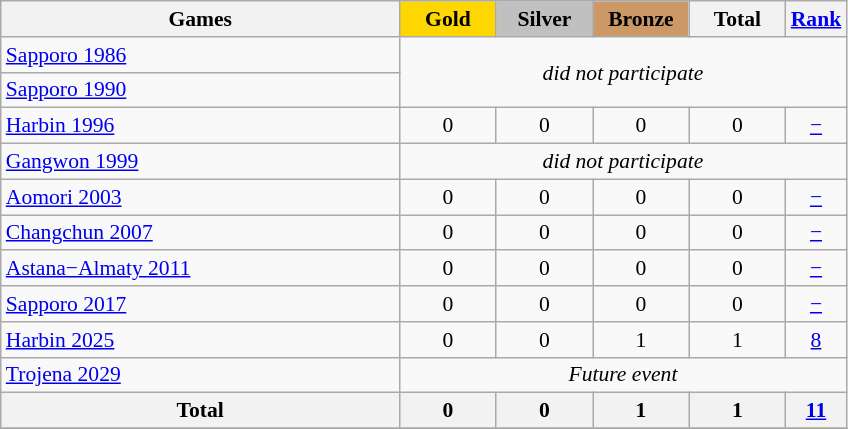<table class="wikitable sortable" style="margin-top:0em; text-align:center; font-size:90%;">
<tr>
<th style="width:18em;">Games</th>
<th style="width:4em; background:gold;">Gold</th>
<th style="width:4em; background:silver;">Silver</th>
<th style="width:4em; background:#cc9966;">Bronze</th>
<th style="width:4em;">Total</th>
<th style="width:2em;"><a href='#'>Rank</a></th>
</tr>
<tr>
<td align=left> <a href='#'>Sapporo 1986</a></td>
<td colspan=5 rowspan="2"><em>did not participate</em></td>
</tr>
<tr>
<td align=left> <a href='#'>Sapporo 1990</a></td>
</tr>
<tr>
<td align=left> <a href='#'>Harbin 1996</a></td>
<td>0</td>
<td>0</td>
<td>0</td>
<td>0</td>
<td><a href='#'>−</a></td>
</tr>
<tr>
<td align=left> <a href='#'>Gangwon 1999</a></td>
<td colspan=5><em>did not participate</em></td>
</tr>
<tr>
<td align=left> <a href='#'>Aomori 2003</a></td>
<td>0</td>
<td>0</td>
<td>0</td>
<td>0</td>
<td><a href='#'>−</a></td>
</tr>
<tr>
<td align=left> <a href='#'>Changchun 2007</a></td>
<td>0</td>
<td>0</td>
<td>0</td>
<td>0</td>
<td><a href='#'>−</a></td>
</tr>
<tr>
<td align=left> <a href='#'>Astana−Almaty 2011</a></td>
<td>0</td>
<td>0</td>
<td>0</td>
<td>0</td>
<td><a href='#'>−</a></td>
</tr>
<tr>
<td align=left> <a href='#'>Sapporo 2017</a></td>
<td>0</td>
<td>0</td>
<td>0</td>
<td>0</td>
<td><a href='#'>−</a></td>
</tr>
<tr>
<td align=left> <a href='#'>Harbin 2025</a></td>
<td>0</td>
<td>0</td>
<td>1</td>
<td>1</td>
<td><a href='#'>8</a></td>
</tr>
<tr>
<td align=left> <a href='#'>Trojena 2029</a></td>
<td colspan=5><em>Future event</em></td>
</tr>
<tr>
<th><strong>Total</strong></th>
<th><strong>0</strong></th>
<th><strong>0</strong></th>
<th><strong>1</strong></th>
<th><strong>1</strong></th>
<th><strong><a href='#'>11</a></strong></th>
</tr>
<tr class="sortbottom">
</tr>
</table>
